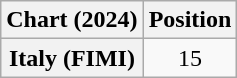<table class="wikitable sortable plainrowheaders" style="text-align:center">
<tr>
<th scope="col">Chart (2024)</th>
<th scope="col">Position</th>
</tr>
<tr>
<th scope="row">Italy (FIMI)</th>
<td>15</td>
</tr>
</table>
